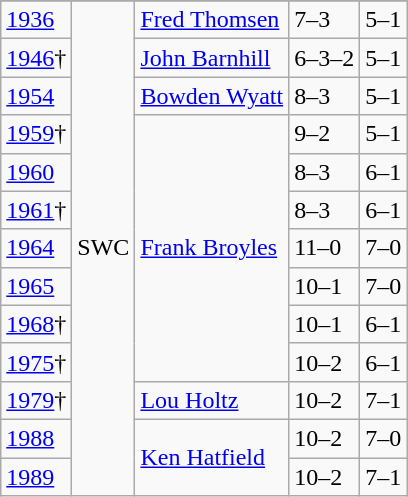<table class="wikitable">
<tr>
</tr>
<tr>
<td><a href='#'>1936</a></td>
<td rowspan="13">SWC</td>
<td><a href='#'>Fred Thomsen</a></td>
<td>7–3</td>
<td>5–1</td>
</tr>
<tr>
<td><a href='#'>1946</a>†</td>
<td><a href='#'>John Barnhill</a></td>
<td>6–3–2</td>
<td>5–1</td>
</tr>
<tr>
<td><a href='#'>1954</a></td>
<td><a href='#'>Bowden Wyatt</a></td>
<td>8–3</td>
<td>5–1</td>
</tr>
<tr>
<td><a href='#'>1959</a>†</td>
<td rowspan="7"><a href='#'>Frank Broyles</a></td>
<td>9–2</td>
<td>5–1</td>
</tr>
<tr>
<td><a href='#'>1960</a></td>
<td>8–3</td>
<td>6–1</td>
</tr>
<tr>
<td><a href='#'>1961</a>†</td>
<td>8–3</td>
<td>6–1</td>
</tr>
<tr>
<td><a href='#'>1964</a></td>
<td>11–0</td>
<td>7–0</td>
</tr>
<tr>
<td><a href='#'>1965</a></td>
<td>10–1</td>
<td>7–0</td>
</tr>
<tr>
<td><a href='#'>1968</a>†</td>
<td>10–1</td>
<td>6–1</td>
</tr>
<tr>
<td><a href='#'>1975</a>†</td>
<td>10–2</td>
<td>6–1</td>
</tr>
<tr>
<td><a href='#'>1979</a>†</td>
<td><a href='#'>Lou Holtz</a></td>
<td>10–2</td>
<td>7–1</td>
</tr>
<tr>
<td><a href='#'>1988</a></td>
<td rowspan="2"><a href='#'>Ken Hatfield</a></td>
<td>10–2</td>
<td>7–0</td>
</tr>
<tr>
<td><a href='#'>1989</a></td>
<td>10–2</td>
<td>7–1</td>
</tr>
</table>
